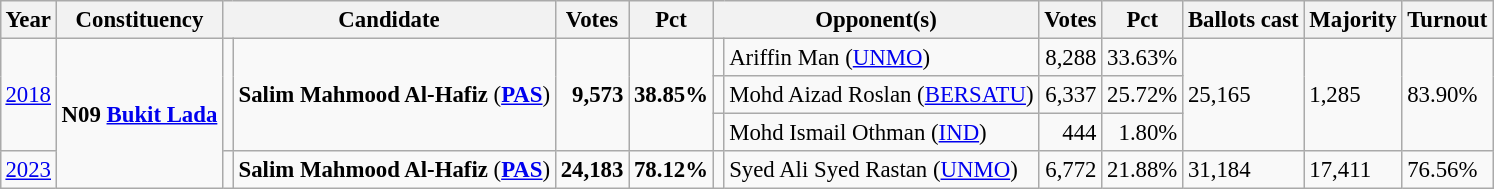<table class="wikitable" style="margin:0.5em ; font-size:95%">
<tr>
<th>Year</th>
<th>Constituency</th>
<th colspan=2>Candidate</th>
<th>Votes</th>
<th>Pct</th>
<th colspan=2>Opponent(s)</th>
<th>Votes</th>
<th>Pct</th>
<th>Ballots cast</th>
<th>Majority</th>
<th>Turnout</th>
</tr>
<tr>
<td rowspan=3><a href='#'>2018</a></td>
<td rowspan=4><strong>N09 <a href='#'>Bukit Lada</a></strong></td>
<td rowspan=3 ></td>
<td rowspan=3><strong>Salim Mahmood Al-Hafiz</strong> (<a href='#'><strong>PAS</strong></a>)</td>
<td rowspan=3 align=right><strong>9,573</strong></td>
<td rowspan=3><strong>38.85%</strong></td>
<td></td>
<td>Ariffin Man (<a href='#'>UNMO</a>)</td>
<td align=right>8,288</td>
<td>33.63%</td>
<td rowspan=3>25,165</td>
<td rowspan=3>1,285</td>
<td rowspan=3>83.90%</td>
</tr>
<tr>
<td></td>
<td>Mohd Aizad Roslan (<a href='#'>BERSATU</a>)</td>
<td align=right>6,337</td>
<td>25.72%</td>
</tr>
<tr>
<td></td>
<td>Mohd Ismail Othman (<a href='#'>IND</a>)</td>
<td align=right>444</td>
<td align=right>1.80%</td>
</tr>
<tr>
<td><a href='#'>2023</a></td>
<td bgcolor=></td>
<td><strong>Salim Mahmood Al-Hafiz</strong> (<a href='#'><strong>PAS</strong></a>)</td>
<td align=right><strong>24,183</strong></td>
<td><strong>78.12%</strong></td>
<td></td>
<td>Syed Ali Syed Rastan (<a href='#'>UNMO</a>)</td>
<td align=right>6,772</td>
<td>21.88%</td>
<td>31,184</td>
<td>17,411</td>
<td>76.56%</td>
</tr>
</table>
